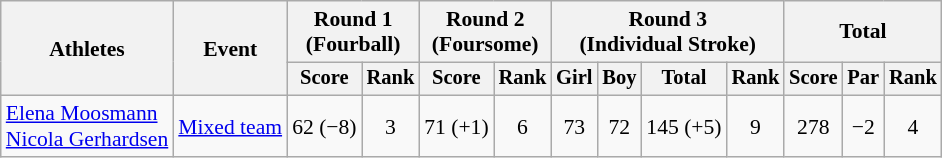<table class="wikitable" style="font-size:90%">
<tr>
<th rowspan="2">Athletes</th>
<th rowspan="2">Event</th>
<th colspan="2">Round 1<br>(Fourball)</th>
<th colspan="2">Round 2<br>(Foursome)</th>
<th colspan="4">Round 3<br>(Individual Stroke)</th>
<th colspan="3">Total</th>
</tr>
<tr style="font-size:95%">
<th>Score</th>
<th>Rank</th>
<th>Score</th>
<th>Rank</th>
<th>Girl</th>
<th>Boy</th>
<th>Total</th>
<th>Rank</th>
<th>Score</th>
<th>Par</th>
<th>Rank</th>
</tr>
<tr align=center>
<td align=left><a href='#'>Elena Moosmann</a><br><a href='#'>Nicola Gerhardsen</a></td>
<td align=left><a href='#'>Mixed team</a></td>
<td>62 (−8)</td>
<td>3</td>
<td>71 (+1)</td>
<td>6</td>
<td>73</td>
<td>72</td>
<td>145 (+5)</td>
<td>9</td>
<td>278</td>
<td>−2</td>
<td>4</td>
</tr>
</table>
